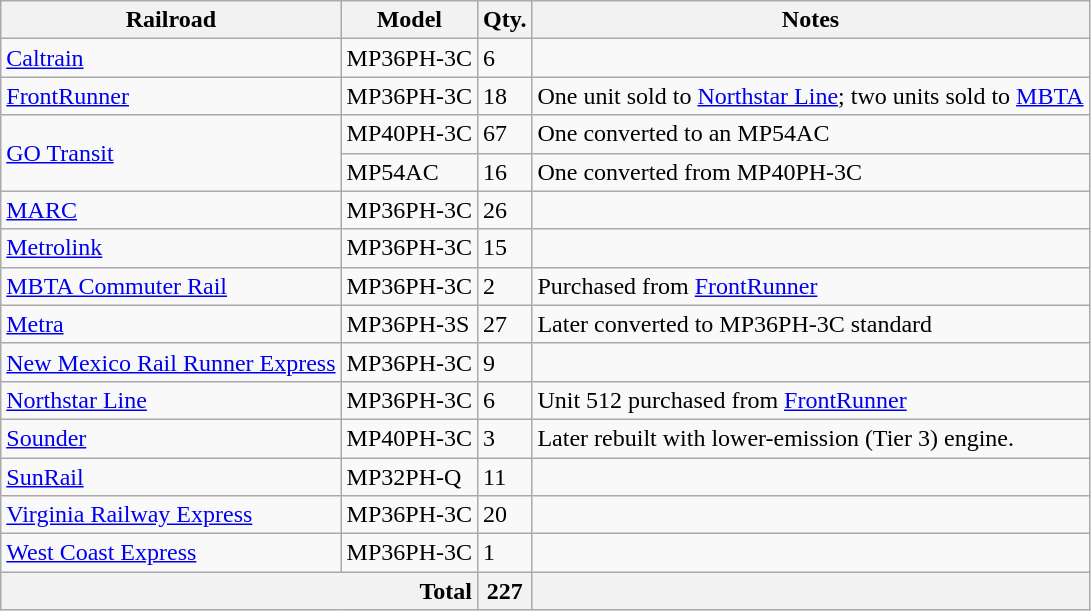<table class="wikitable">
<tr>
<th>Railroad</th>
<th>Model</th>
<th>Qty.</th>
<th>Notes</th>
</tr>
<tr>
<td><a href='#'>Caltrain</a></td>
<td>MP36PH-3C</td>
<td>6</td>
<td></td>
</tr>
<tr>
<td><a href='#'>FrontRunner</a></td>
<td>MP36PH-3C</td>
<td>18</td>
<td>One unit sold to <a href='#'>Northstar Line</a>; two units sold to <a href='#'>MBTA</a></td>
</tr>
<tr>
<td rowspan="2"><a href='#'>GO Transit</a></td>
<td>MP40PH-3C</td>
<td>67</td>
<td>One converted to an MP54AC</td>
</tr>
<tr>
<td>MP54AC</td>
<td>16</td>
<td>One converted from MP40PH-3C</td>
</tr>
<tr>
<td><a href='#'>MARC</a></td>
<td>MP36PH-3C</td>
<td>26</td>
<td></td>
</tr>
<tr>
<td><a href='#'>Metrolink</a></td>
<td>MP36PH-3C</td>
<td>15</td>
<td></td>
</tr>
<tr>
<td><a href='#'>MBTA Commuter Rail</a></td>
<td>MP36PH-3C</td>
<td>2</td>
<td>Purchased from <a href='#'>FrontRunner</a></td>
</tr>
<tr>
<td><a href='#'>Metra</a></td>
<td>MP36PH-3S</td>
<td>27</td>
<td>Later converted to MP36PH-3C standard</td>
</tr>
<tr>
<td><a href='#'>New Mexico Rail Runner Express</a></td>
<td>MP36PH-3C</td>
<td>9</td>
<td></td>
</tr>
<tr>
<td><a href='#'>Northstar Line</a></td>
<td>MP36PH-3C</td>
<td>6</td>
<td>Unit 512 purchased from <a href='#'>FrontRunner</a></td>
</tr>
<tr>
<td><a href='#'>Sounder</a></td>
<td>MP40PH-3C</td>
<td>3</td>
<td>Later rebuilt with lower-emission (Tier 3) engine.</td>
</tr>
<tr>
<td><a href='#'>SunRail</a></td>
<td>MP32PH-Q</td>
<td>11</td>
<td></td>
</tr>
<tr>
<td><a href='#'>Virginia Railway Express</a></td>
<td>MP36PH-3C</td>
<td>20</td>
<td></td>
</tr>
<tr>
<td><a href='#'>West Coast Express</a></td>
<td>MP36PH-3C</td>
<td>1</td>
<td></td>
</tr>
<tr>
<th colspan=2 style="text-align:right">Total</th>
<th>227</th>
<th></th>
</tr>
</table>
